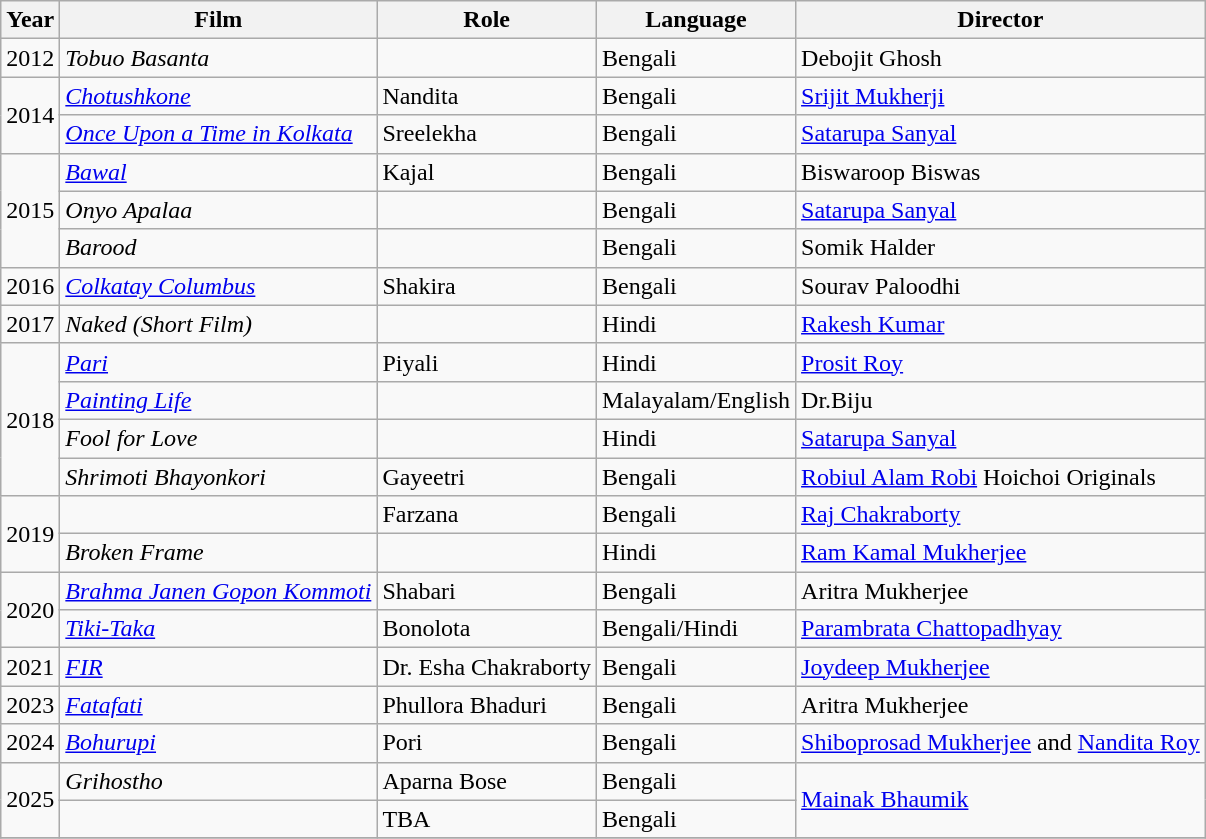<table class="wikitable sortable">
<tr>
<th>Year</th>
<th>Film</th>
<th>Role</th>
<th>Language</th>
<th>Director</th>
</tr>
<tr>
<td>2012</td>
<td><em>Tobuo Basanta</em></td>
<td></td>
<td>Bengali</td>
<td>Debojit Ghosh</td>
</tr>
<tr>
<td rowspan="2">2014</td>
<td><em><a href='#'>Chotushkone</a></em></td>
<td>Nandita</td>
<td>Bengali</td>
<td><a href='#'>Srijit Mukherji</a></td>
</tr>
<tr>
<td><em><a href='#'>Once Upon a Time in Kolkata</a></em></td>
<td>Sreelekha</td>
<td>Bengali</td>
<td><a href='#'>Satarupa Sanyal</a></td>
</tr>
<tr>
<td rowspan="3">2015</td>
<td><em><a href='#'>Bawal</a></em></td>
<td>Kajal</td>
<td>Bengali</td>
<td>Biswaroop Biswas</td>
</tr>
<tr>
<td><em>Onyo Apalaa</em></td>
<td></td>
<td>Bengali</td>
<td><a href='#'>Satarupa Sanyal</a></td>
</tr>
<tr>
<td><em>Barood</em></td>
<td></td>
<td>Bengali</td>
<td>Somik Halder</td>
</tr>
<tr>
<td>2016</td>
<td><em><a href='#'>Colkatay Columbus</a></em></td>
<td>Shakira</td>
<td>Bengali</td>
<td>Sourav Paloodhi</td>
</tr>
<tr>
<td>2017</td>
<td><em>Naked (Short Film)</em></td>
<td></td>
<td>Hindi</td>
<td><a href='#'>Rakesh Kumar</a></td>
</tr>
<tr>
<td rowspan="4">2018</td>
<td><em><a href='#'>Pari</a></em></td>
<td>Piyali</td>
<td>Hindi</td>
<td><a href='#'>Prosit Roy</a></td>
</tr>
<tr>
<td><em><a href='#'>Painting Life</a></em></td>
<td></td>
<td>Malayalam/English</td>
<td>Dr.Biju</td>
</tr>
<tr>
<td><em>Fool for Love</em></td>
<td></td>
<td>Hindi</td>
<td><a href='#'>Satarupa Sanyal</a></td>
</tr>
<tr>
<td><em>Shrimoti Bhayonkori</em></td>
<td>Gayeetri</td>
<td>Bengali</td>
<td><a href='#'>Robiul Alam Robi</a> Hoichoi Originals</td>
</tr>
<tr>
<td rowspan="2">2019</td>
<td></td>
<td>Farzana</td>
<td>Bengali</td>
<td><a href='#'>Raj Chakraborty</a></td>
</tr>
<tr>
<td><em>Broken Frame</em></td>
<td></td>
<td>Hindi</td>
<td><a href='#'>Ram Kamal Mukherjee</a></td>
</tr>
<tr>
<td rowspan="2">2020</td>
<td><em><a href='#'>Brahma Janen Gopon Kommoti</a></em></td>
<td>Shabari</td>
<td>Bengali</td>
<td>Aritra Mukherjee</td>
</tr>
<tr>
<td><em><a href='#'>Tiki-Taka</a></em></td>
<td>Bonolota</td>
<td>Bengali/Hindi</td>
<td><a href='#'>Parambrata Chattopadhyay</a></td>
</tr>
<tr>
<td>2021</td>
<td><em><a href='#'>FIR</a></em></td>
<td>Dr. Esha Chakraborty</td>
<td>Bengali</td>
<td><a href='#'>Joydeep Mukherjee</a></td>
</tr>
<tr>
<td>2023</td>
<td><em><a href='#'>Fatafati</a></em></td>
<td>Phullora Bhaduri</td>
<td>Bengali</td>
<td>Aritra Mukherjee</td>
</tr>
<tr>
<td>2024</td>
<td><em><a href='#'>Bohurupi</a></em></td>
<td>Pori</td>
<td>Bengali</td>
<td><a href='#'>Shiboprosad Mukherjee</a> and <a href='#'>Nandita Roy</a></td>
</tr>
<tr>
<td rowspan="2">2025</td>
<td><em>Grihostho</em></td>
<td>Aparna Bose</td>
<td>Bengali</td>
<td rowspan="2"><a href='#'>Mainak Bhaumik</a></td>
</tr>
<tr>
<td></td>
<td>TBA</td>
<td>Bengali</td>
</tr>
<tr>
</tr>
</table>
